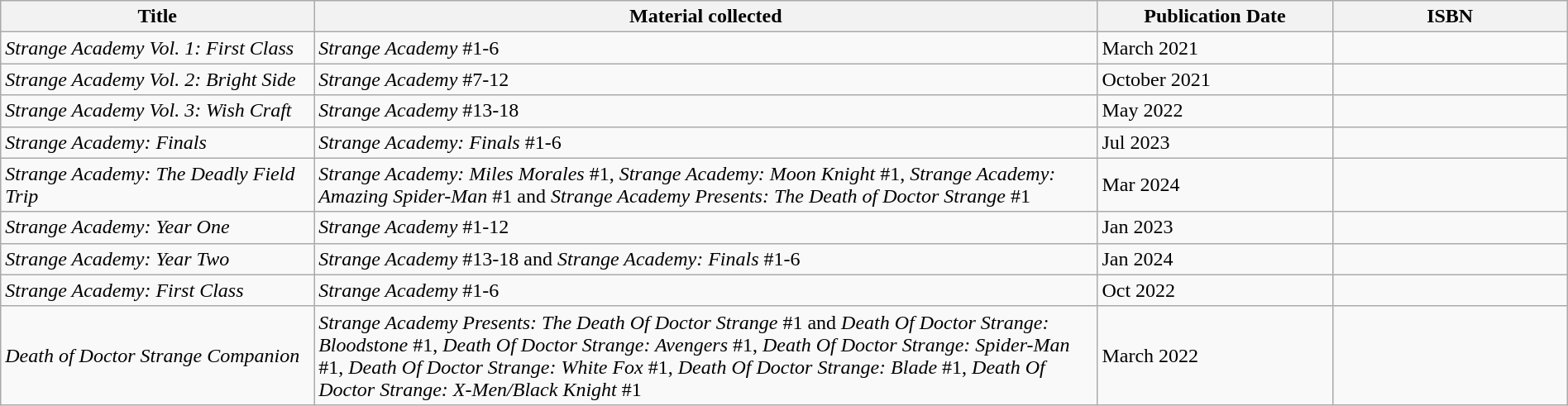<table class="wikitable" style="text-align:left;" width="100%">
<tr>
<th width=20%>Title</th>
<th width=50%>Material collected</th>
<th width=15%>Publication Date</th>
<th width=15%>ISBN</th>
</tr>
<tr>
<td><em>Strange Academy Vol. 1: First Class</em></td>
<td><em>Strange Academy</em> #1-6</td>
<td>March 2021</td>
<td></td>
</tr>
<tr>
<td><em>Strange Academy Vol. 2: Bright Side</em></td>
<td><em>Strange Academy</em> #7-12</td>
<td>October 2021</td>
<td></td>
</tr>
<tr>
<td><em>Strange Academy Vol. 3: Wish Craft</em></td>
<td><em>Strange Academy</em> #13-18</td>
<td>May 2022</td>
<td></td>
</tr>
<tr>
<td><em>Strange Academy: Finals</em></td>
<td><em>Strange Academy: Finals</em> #1-6</td>
<td>Jul 2023</td>
<td></td>
</tr>
<tr>
<td><em>Strange Academy: The Deadly Field Trip</em></td>
<td><em>Strange Academy: Miles Morales</em> #1, <em>Strange Academy: Moon Knight</em> #1, <em>Strange Academy: Amazing Spider-Man</em> #1 and <em>Strange Academy Presents: The Death of Doctor Strange</em> #1</td>
<td>Mar 2024</td>
<td></td>
</tr>
<tr>
<td><em>Strange Academy: Year One</em></td>
<td><em>Strange Academy</em> #1-12</td>
<td>Jan 2023</td>
<td></td>
</tr>
<tr>
<td><em>Strange Academy: Year Two</em></td>
<td><em>Strange Academy</em> #13-18 and <em>Strange Academy: Finals</em> #1-6</td>
<td>Jan 2024</td>
<td></td>
</tr>
<tr>
<td><em>Strange Academy: First Class</em></td>
<td><em>Strange Academy</em> #1-6</td>
<td>Oct 2022</td>
<td></td>
</tr>
<tr>
<td><em>Death of Doctor Strange Companion</em></td>
<td><em>Strange Academy Presents: The Death Of Doctor Strange</em> #1 and <em>Death Of Doctor Strange: Bloodstone</em> #1, <em>Death Of Doctor Strange: Avengers</em> #1, <em>Death Of Doctor Strange: Spider-Man</em> #1, <em>Death Of Doctor Strange: White Fox</em> #1, <em>Death Of Doctor Strange: Blade</em> #1, <em>Death Of Doctor Strange: X-Men/Black Knight</em> #1</td>
<td>March 2022</td>
<td></td>
</tr>
</table>
